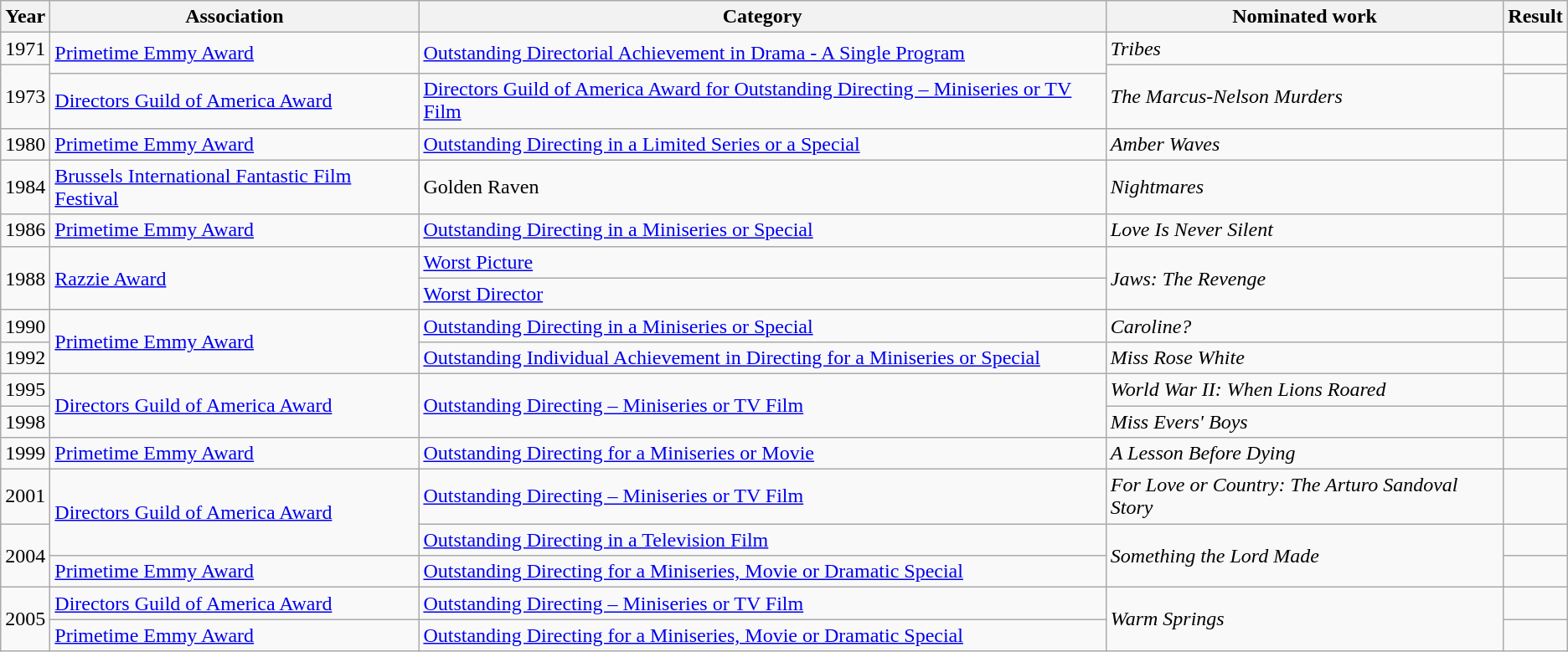<table class="wikitable sortable">
<tr>
<th>Year</th>
<th>Association</th>
<th>Category</th>
<th>Nominated work</th>
<th>Result</th>
</tr>
<tr>
<td>1971</td>
<td rowspan="2"><a href='#'>Primetime Emmy Award</a></td>
<td rowspan="2"><a href='#'>Outstanding Directorial Achievement in Drama - A Single Program</a></td>
<td><em>Tribes</em></td>
<td></td>
</tr>
<tr>
<td rowspan=2>1973</td>
<td rowspan="2"><em>The Marcus-Nelson Murders</em></td>
<td></td>
</tr>
<tr>
<td><a href='#'>Directors Guild of America Award</a></td>
<td><a href='#'>Directors Guild of America Award for Outstanding Directing – Miniseries or TV Film</a></td>
<td></td>
</tr>
<tr>
<td>1980</td>
<td><a href='#'>Primetime Emmy Award</a></td>
<td><a href='#'>Outstanding Directing in a Limited Series or a Special</a></td>
<td><em>Amber Waves</em></td>
<td></td>
</tr>
<tr>
<td>1984</td>
<td><a href='#'>Brussels International Fantastic Film Festival</a></td>
<td>Golden Raven</td>
<td><em>Nightmares</em></td>
<td></td>
</tr>
<tr>
<td>1986</td>
<td><a href='#'>Primetime Emmy Award</a></td>
<td><a href='#'>Outstanding Directing in a Miniseries or Special</a></td>
<td><em>Love Is Never Silent</em></td>
<td></td>
</tr>
<tr>
<td rowspan=2>1988</td>
<td rowspan=2><a href='#'>Razzie Award</a></td>
<td><a href='#'>Worst Picture</a></td>
<td rowspan=2><em>Jaws: The Revenge</em></td>
<td></td>
</tr>
<tr>
<td><a href='#'>Worst Director</a></td>
<td></td>
</tr>
<tr>
<td>1990</td>
<td rowspan="2"><a href='#'>Primetime Emmy Award</a></td>
<td><a href='#'>Outstanding Directing in a Miniseries or Special</a></td>
<td><em>Caroline?</em></td>
<td></td>
</tr>
<tr>
<td>1992</td>
<td><a href='#'>Outstanding Individual Achievement in Directing for a Miniseries or Special</a></td>
<td><em>Miss Rose White</em></td>
<td></td>
</tr>
<tr>
<td>1995</td>
<td rowspan="2"><a href='#'>Directors Guild of America Award</a></td>
<td rowspan="2"><a href='#'>Outstanding Directing – Miniseries or TV Film</a></td>
<td><em>World War II: When Lions Roared</em></td>
<td></td>
</tr>
<tr>
<td>1998</td>
<td><em>Miss Evers' Boys</em></td>
<td></td>
</tr>
<tr>
<td>1999</td>
<td><a href='#'>Primetime Emmy Award</a></td>
<td><a href='#'>Outstanding Directing for a Miniseries or Movie</a></td>
<td><em>A Lesson Before Dying</em></td>
<td></td>
</tr>
<tr>
<td>2001</td>
<td rowspan="2"><a href='#'>Directors Guild of America Award</a></td>
<td><a href='#'>Outstanding Directing – Miniseries or TV Film</a></td>
<td><em>For Love or Country: The Arturo Sandoval Story</em></td>
<td></td>
</tr>
<tr>
<td rowspan=2>2004</td>
<td><a href='#'>Outstanding Directing in a Television Film</a></td>
<td rowspan="2"><em>Something the Lord Made</em></td>
<td></td>
</tr>
<tr>
<td><a href='#'>Primetime Emmy Award</a></td>
<td><a href='#'>Outstanding Directing for a Miniseries, Movie or Dramatic Special</a></td>
<td></td>
</tr>
<tr>
<td rowspan=2>2005</td>
<td><a href='#'>Directors Guild of America Award</a></td>
<td><a href='#'>Outstanding Directing – Miniseries or TV Film</a></td>
<td rowspan=2><em>Warm Springs</em></td>
<td></td>
</tr>
<tr>
<td><a href='#'>Primetime Emmy Award</a></td>
<td><a href='#'>Outstanding Directing for a Miniseries, Movie or Dramatic Special</a></td>
<td></td>
</tr>
</table>
